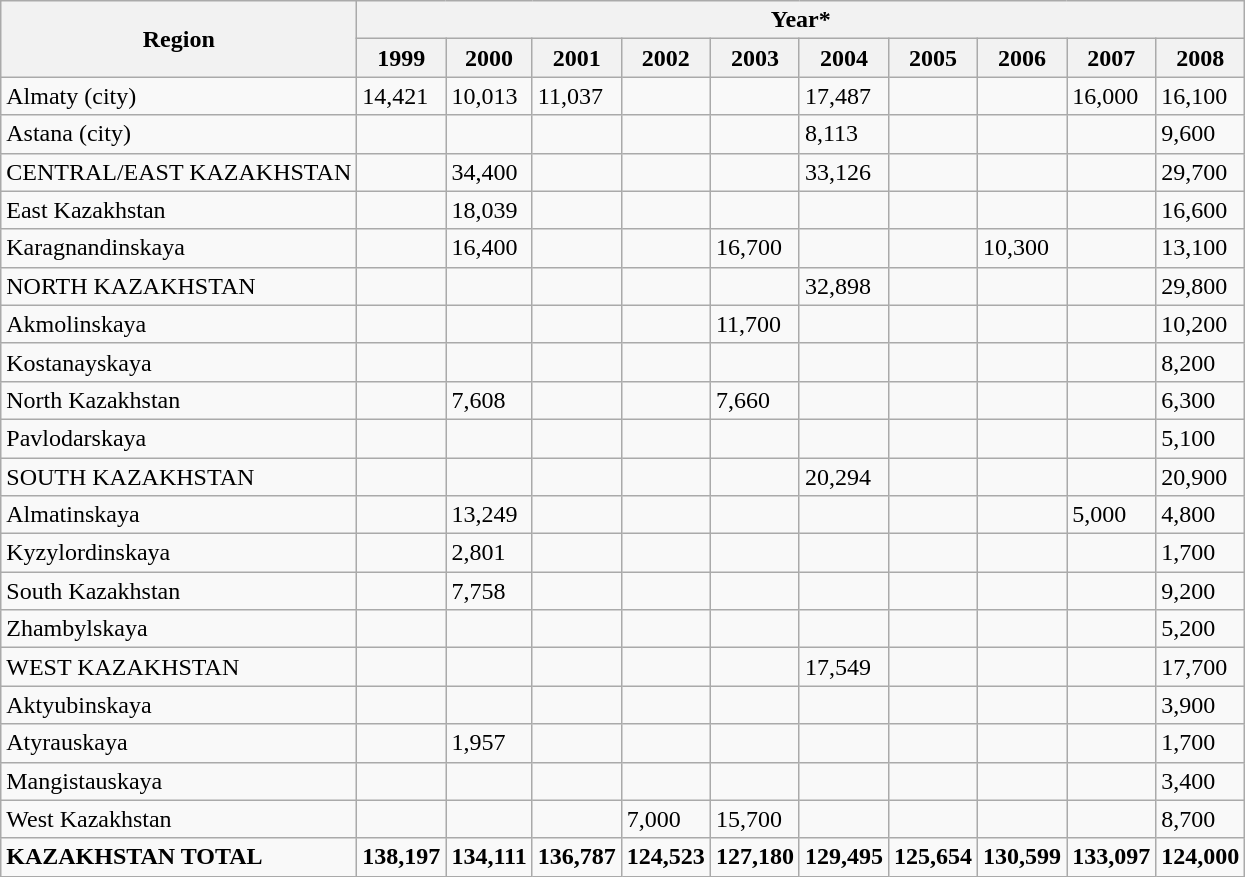<table class="wikitable sortable">
<tr>
<th rowspan="2">Region</th>
<th colspan="10">Year*</th>
</tr>
<tr>
<th>1999</th>
<th>2000</th>
<th>2001</th>
<th>2002</th>
<th>2003</th>
<th>2004</th>
<th>2005</th>
<th>2006</th>
<th>2007</th>
<th>2008</th>
</tr>
<tr>
<td>Almaty (city)</td>
<td>14,421</td>
<td>10,013</td>
<td>11,037</td>
<td></td>
<td></td>
<td>17,487</td>
<td></td>
<td></td>
<td>16,000</td>
<td>16,100</td>
</tr>
<tr>
<td>Astana (city)</td>
<td></td>
<td></td>
<td></td>
<td></td>
<td></td>
<td>8,113</td>
<td></td>
<td></td>
<td></td>
<td>9,600</td>
</tr>
<tr>
<td>CENTRAL/EAST KAZAKHSTAN</td>
<td></td>
<td>34,400</td>
<td></td>
<td></td>
<td></td>
<td>33,126</td>
<td></td>
<td></td>
<td></td>
<td>29,700</td>
</tr>
<tr>
<td>East Kazakhstan</td>
<td></td>
<td>18,039</td>
<td></td>
<td></td>
<td></td>
<td></td>
<td></td>
<td></td>
<td></td>
<td>16,600</td>
</tr>
<tr>
<td>Karagnandinskaya</td>
<td></td>
<td>16,400</td>
<td></td>
<td></td>
<td>16,700</td>
<td></td>
<td></td>
<td>10,300</td>
<td></td>
<td>13,100</td>
</tr>
<tr>
<td>NORTH KAZAKHSTAN</td>
<td></td>
<td></td>
<td></td>
<td></td>
<td></td>
<td>32,898</td>
<td></td>
<td></td>
<td></td>
<td>29,800</td>
</tr>
<tr>
<td>Akmolinskaya</td>
<td></td>
<td></td>
<td></td>
<td></td>
<td>11,700</td>
<td></td>
<td></td>
<td></td>
<td></td>
<td>10,200</td>
</tr>
<tr>
<td>Kostanayskaya</td>
<td></td>
<td></td>
<td></td>
<td></td>
<td></td>
<td></td>
<td></td>
<td></td>
<td></td>
<td>8,200</td>
</tr>
<tr>
<td>North Kazakhstan</td>
<td></td>
<td>7,608</td>
<td></td>
<td></td>
<td>7,660</td>
<td></td>
<td></td>
<td></td>
<td></td>
<td>6,300</td>
</tr>
<tr>
<td>Pavlodarskaya</td>
<td></td>
<td></td>
<td></td>
<td></td>
<td></td>
<td></td>
<td></td>
<td></td>
<td></td>
<td>5,100</td>
</tr>
<tr>
<td>SOUTH KAZAKHSTAN</td>
<td></td>
<td></td>
<td></td>
<td></td>
<td></td>
<td>20,294</td>
<td></td>
<td></td>
<td></td>
<td>20,900</td>
</tr>
<tr>
<td>Almatinskaya</td>
<td></td>
<td>13,249</td>
<td></td>
<td></td>
<td></td>
<td></td>
<td></td>
<td></td>
<td>5,000</td>
<td>4,800</td>
</tr>
<tr>
<td>Kyzylordinskaya</td>
<td></td>
<td>2,801</td>
<td></td>
<td></td>
<td></td>
<td></td>
<td></td>
<td></td>
<td></td>
<td>1,700</td>
</tr>
<tr>
<td>South Kazakhstan</td>
<td></td>
<td>7,758</td>
<td></td>
<td></td>
<td></td>
<td></td>
<td></td>
<td></td>
<td></td>
<td>9,200</td>
</tr>
<tr>
<td>Zhambylskaya</td>
<td></td>
<td></td>
<td></td>
<td></td>
<td></td>
<td></td>
<td></td>
<td></td>
<td></td>
<td>5,200</td>
</tr>
<tr>
<td>WEST KAZAKHSTAN</td>
<td></td>
<td></td>
<td></td>
<td></td>
<td></td>
<td>17,549</td>
<td></td>
<td></td>
<td></td>
<td>17,700</td>
</tr>
<tr>
<td>Aktyubinskaya</td>
<td></td>
<td></td>
<td></td>
<td></td>
<td></td>
<td></td>
<td></td>
<td></td>
<td></td>
<td>3,900</td>
</tr>
<tr>
<td>Atyrauskaya</td>
<td></td>
<td>1,957</td>
<td></td>
<td></td>
<td></td>
<td></td>
<td></td>
<td></td>
<td></td>
<td>1,700</td>
</tr>
<tr>
<td>Mangistauskaya</td>
<td></td>
<td></td>
<td></td>
<td></td>
<td></td>
<td></td>
<td></td>
<td></td>
<td></td>
<td>3,400</td>
</tr>
<tr>
<td>West Kazakhstan</td>
<td></td>
<td></td>
<td></td>
<td>7,000</td>
<td>15,700</td>
<td></td>
<td></td>
<td></td>
<td></td>
<td>8,700</td>
</tr>
<tr>
<td><strong>KAZAKHSTAN TOTAL</strong></td>
<td><strong>138,197</strong></td>
<td><strong>134,111</strong></td>
<td><strong>136,787</strong></td>
<td><strong>124,523</strong></td>
<td><strong>127,180</strong></td>
<td><strong>129,495</strong></td>
<td><strong>125,654</strong></td>
<td><strong>130,599</strong></td>
<td><strong>133,097</strong></td>
<td><strong>124,000</strong></td>
</tr>
</table>
